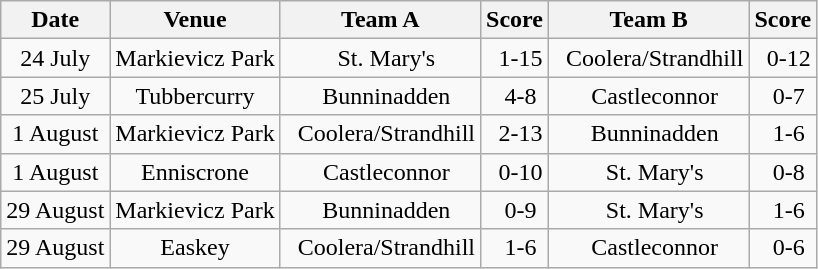<table class="wikitable">
<tr>
<th>Date</th>
<th>Venue</th>
<th>Team A</th>
<th>Score</th>
<th>Team B</th>
<th>Score</th>
</tr>
<tr align="center">
<td>24 July</td>
<td>Markievicz Park</td>
<td>  St. Mary's</td>
<td>  1-15</td>
<td>  Coolera/Strandhill</td>
<td>  0-12</td>
</tr>
<tr align="center">
<td>25 July</td>
<td>Tubbercurry</td>
<td>  Bunninadden</td>
<td>  4-8</td>
<td>  Castleconnor</td>
<td>  0-7</td>
</tr>
<tr align="center">
<td>1 August</td>
<td>Markievicz Park</td>
<td>  Coolera/Strandhill</td>
<td>  2-13</td>
<td>  Bunninadden</td>
<td>  1-6</td>
</tr>
<tr align="center">
<td>1 August</td>
<td>Enniscrone</td>
<td>  Castleconnor</td>
<td>  0-10</td>
<td>  St. Mary's</td>
<td>  0-8</td>
</tr>
<tr align="center">
<td>29 August</td>
<td>Markievicz Park</td>
<td>  Bunninadden</td>
<td>  0-9</td>
<td>  St. Mary's</td>
<td>  1-6</td>
</tr>
<tr align="center">
<td>29 August</td>
<td>Easkey</td>
<td>  Coolera/Strandhill</td>
<td>  1-6</td>
<td>  Castleconnor</td>
<td>  0-6</td>
</tr>
</table>
